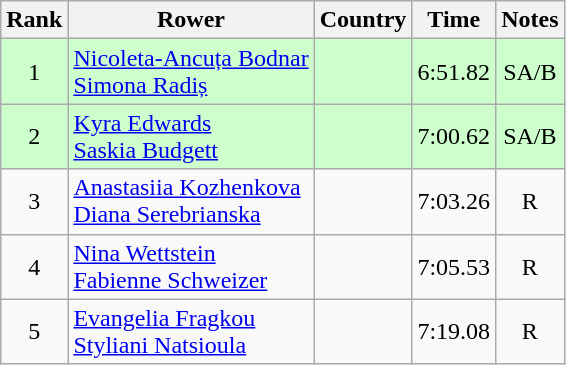<table class="wikitable" style="text-align:center">
<tr>
<th>Rank</th>
<th>Rower</th>
<th>Country</th>
<th>Time</th>
<th>Notes</th>
</tr>
<tr bgcolor=ccffcc>
<td>1</td>
<td align="left"><a href='#'>Nicoleta-Ancuța Bodnar</a><br><a href='#'>Simona Radiș</a></td>
<td align="left"></td>
<td>6:51.82</td>
<td>SA/B</td>
</tr>
<tr bgcolor=ccffcc>
<td>2</td>
<td align="left"><a href='#'>Kyra Edwards</a><br><a href='#'>Saskia Budgett</a></td>
<td align="left"></td>
<td>7:00.62</td>
<td>SA/B</td>
</tr>
<tr>
<td>3</td>
<td align="left"><a href='#'>Anastasiia Kozhenkova</a><br><a href='#'>Diana Serebrianska</a></td>
<td align="left"></td>
<td>7:03.26</td>
<td>R</td>
</tr>
<tr>
<td>4</td>
<td align="left"><a href='#'>Nina Wettstein</a><br><a href='#'>Fabienne Schweizer</a></td>
<td align="left"></td>
<td>7:05.53</td>
<td>R</td>
</tr>
<tr>
<td>5</td>
<td align="left"><a href='#'>Evangelia Fragkou</a><br><a href='#'>Styliani Natsioula</a></td>
<td align="left"></td>
<td>7:19.08</td>
<td>R</td>
</tr>
</table>
